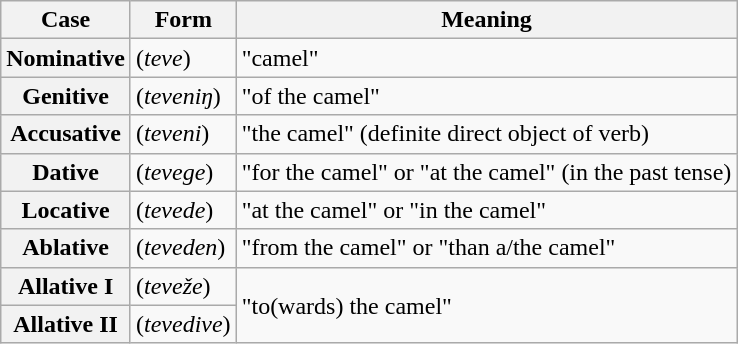<table class="wikitable">
<tr>
<th>Case</th>
<th>Form</th>
<th>Meaning</th>
</tr>
<tr>
<th>Nominative</th>
<td> (<em>teve</em>)</td>
<td>"camel"</td>
</tr>
<tr>
<th>Genitive</th>
<td> (<em>teveniŋ</em>)</td>
<td>"of the camel"</td>
</tr>
<tr>
<th>Accusative</th>
<td> (<em>teveni</em>)</td>
<td>"the camel" (definite direct object of verb)</td>
</tr>
<tr>
<th>Dative</th>
<td> (<em>tevege</em>)</td>
<td>"for the camel" or "at the camel" (in the past tense)</td>
</tr>
<tr>
<th>Locative</th>
<td> (<em>tevede</em>)</td>
<td>"at the camel" or "in the camel"</td>
</tr>
<tr>
<th>Ablative</th>
<td> (<em>teveden</em>)</td>
<td>"from the camel" or "than a/the camel"</td>
</tr>
<tr>
<th>Allative I</th>
<td> (<em>teveže</em>)</td>
<td rowspan="2">"to(wards) the camel"</td>
</tr>
<tr>
<th>Allative II</th>
<td> (<em>tevedive</em>)</td>
</tr>
</table>
